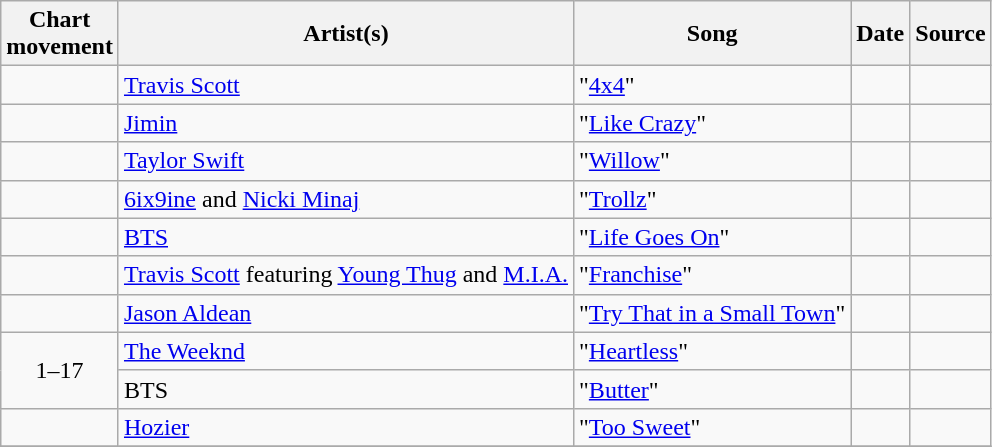<table class="wikitable">
<tr>
<th>Chart<br>movement</th>
<th>Artist(s)</th>
<th>Song</th>
<th>Date</th>
<th>Source</th>
</tr>
<tr>
<td></td>
<td><a href='#'>Travis Scott</a></td>
<td>"<a href='#'>4x4</a>"</td>
<td></td>
<td style="text-align:center;"></td>
</tr>
<tr>
<td></td>
<td><a href='#'>Jimin</a></td>
<td>"<a href='#'>Like Crazy</a>"</td>
<td></td>
<td style="text-align:center;"></td>
</tr>
<tr>
<td></td>
<td><a href='#'>Taylor Swift</a></td>
<td>"<a href='#'>Willow</a>"</td>
<td></td>
<td style="text-align:center;"></td>
</tr>
<tr>
<td></td>
<td><a href='#'>6ix9ine</a> and <a href='#'>Nicki Minaj</a></td>
<td>"<a href='#'>Trollz</a>"</td>
<td></td>
<td style="text-align:center;"></td>
</tr>
<tr>
<td></td>
<td><a href='#'>BTS</a></td>
<td>"<a href='#'>Life Goes On</a>"</td>
<td></td>
<td style="text-align:center;"></td>
</tr>
<tr>
<td></td>
<td><a href='#'>Travis Scott</a> featuring <a href='#'>Young Thug</a> and <a href='#'>M.I.A.</a></td>
<td>"<a href='#'>Franchise</a>"</td>
<td></td>
<td style="text-align:center;"></td>
</tr>
<tr>
<td></td>
<td><a href='#'>Jason Aldean</a></td>
<td>"<a href='#'>Try That in a Small Town</a>"</td>
<td></td>
<td style="text-align:center;"></td>
</tr>
<tr>
<td rowspan="2" style="text-align:center;">1–17</td>
<td><a href='#'>The Weeknd</a></td>
<td>"<a href='#'>Heartless</a>"</td>
<td></td>
<td style="text-align:center;"></td>
</tr>
<tr>
<td>BTS</td>
<td>"<a href='#'>Butter</a>"</td>
<td></td>
<td style="text-align:center;"></td>
</tr>
<tr>
<td></td>
<td><a href='#'>Hozier</a></td>
<td>"<a href='#'>Too Sweet</a>"</td>
<td></td>
<td style="text-align:center;"></td>
</tr>
<tr>
</tr>
</table>
